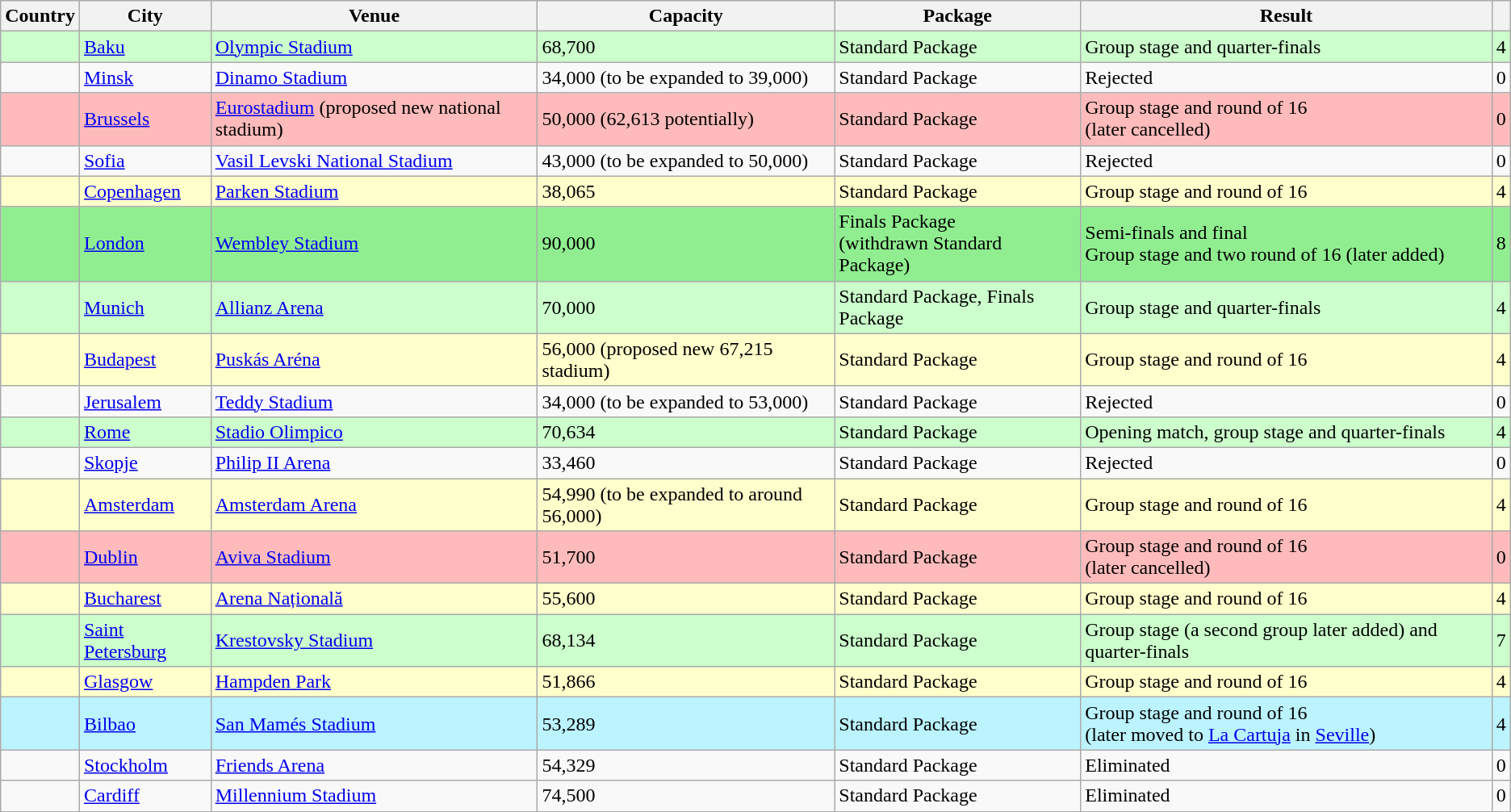<table class="wikitable sortable">
<tr>
<th>Country</th>
<th>City</th>
<th>Venue</th>
<th>Capacity</th>
<th>Package</th>
<th>Result</th>
<th></th>
</tr>
<tr bgcolor=#ccffcc>
<td></td>
<td><a href='#'>Baku</a></td>
<td><a href='#'>Olympic Stadium</a></td>
<td>68,700</td>
<td>Standard Package</td>
<td>Group stage and quarter-finals</td>
<td>4</td>
</tr>
<tr>
<td></td>
<td><a href='#'>Minsk</a></td>
<td><a href='#'>Dinamo Stadium</a></td>
<td>34,000 (to be expanded to 39,000)</td>
<td>Standard Package</td>
<td>Rejected</td>
<td>0</td>
</tr>
<tr bgcolor=#ffbbbb>
<td></td>
<td><a href='#'>Brussels</a></td>
<td><a href='#'>Eurostadium</a> (proposed new national stadium)</td>
<td>50,000 (62,613 potentially)</td>
<td>Standard Package</td>
<td>Group stage and round of 16<br>(later cancelled)</td>
<td>0</td>
</tr>
<tr>
<td></td>
<td><a href='#'>Sofia</a></td>
<td><a href='#'>Vasil Levski National Stadium</a></td>
<td>43,000 (to be expanded to 50,000)</td>
<td>Standard Package</td>
<td>Rejected</td>
<td>0</td>
</tr>
<tr bgcolor=#ffffcc>
<td></td>
<td><a href='#'>Copenhagen</a></td>
<td><a href='#'>Parken Stadium</a></td>
<td>38,065</td>
<td>Standard Package</td>
<td>Group stage and round of 16</td>
<td>4</td>
</tr>
<tr bgcolor=#90ee90>
<td></td>
<td><a href='#'>London</a></td>
<td><a href='#'>Wembley Stadium</a></td>
<td>90,000</td>
<td>Finals Package<br>(withdrawn Standard Package)</td>
<td>Semi-finals and final<br>Group stage and two round of 16 (later added)</td>
<td>8</td>
</tr>
<tr bgcolor=#ccffcc>
<td></td>
<td><a href='#'>Munich</a></td>
<td><a href='#'>Allianz Arena</a></td>
<td>70,000</td>
<td>Standard Package, Finals Package</td>
<td>Group stage and quarter-finals</td>
<td>4</td>
</tr>
<tr bgcolor=#ffffcc>
<td></td>
<td><a href='#'>Budapest</a></td>
<td><a href='#'>Puskás Aréna</a></td>
<td>56,000 (proposed new 67,215 stadium)</td>
<td>Standard Package</td>
<td>Group stage and round of 16</td>
<td>4</td>
</tr>
<tr>
<td></td>
<td><a href='#'>Jerusalem</a></td>
<td><a href='#'>Teddy Stadium</a></td>
<td>34,000 (to be expanded to 53,000)</td>
<td>Standard Package</td>
<td>Rejected</td>
<td>0</td>
</tr>
<tr bgcolor=#ccffcc>
<td></td>
<td><a href='#'>Rome</a></td>
<td><a href='#'>Stadio Olimpico</a></td>
<td>70,634</td>
<td>Standard Package</td>
<td>Opening match, group stage and quarter-finals</td>
<td>4</td>
</tr>
<tr>
<td></td>
<td><a href='#'>Skopje</a></td>
<td><a href='#'>Philip II Arena</a></td>
<td>33,460</td>
<td>Standard Package</td>
<td>Rejected</td>
<td>0</td>
</tr>
<tr bgcolor=#ffffcc>
<td></td>
<td><a href='#'>Amsterdam</a></td>
<td><a href='#'>Amsterdam Arena</a></td>
<td>54,990 (to be expanded to around 56,000)</td>
<td>Standard Package</td>
<td>Group stage and round of 16</td>
<td>4</td>
</tr>
<tr bgcolor=#ffbbbb>
<td></td>
<td><a href='#'>Dublin</a></td>
<td><a href='#'>Aviva Stadium</a></td>
<td>51,700</td>
<td>Standard Package</td>
<td>Group stage and round of 16<br>(later cancelled)</td>
<td>0</td>
</tr>
<tr bgcolor=#ffffcc>
<td></td>
<td><a href='#'>Bucharest</a></td>
<td><a href='#'>Arena Națională</a></td>
<td>55,600</td>
<td>Standard Package</td>
<td>Group stage and round of 16</td>
<td>4</td>
</tr>
<tr bgcolor=#ccffcc>
<td></td>
<td><a href='#'>Saint Petersburg</a></td>
<td><a href='#'>Krestovsky Stadium</a></td>
<td>68,134</td>
<td>Standard Package</td>
<td>Group stage (a second group later added) and quarter-finals</td>
<td>7</td>
</tr>
<tr bgcolor=#ffffcc>
<td></td>
<td><a href='#'>Glasgow</a></td>
<td><a href='#'>Hampden Park</a></td>
<td>51,866</td>
<td>Standard Package</td>
<td>Group stage and round of 16</td>
<td>4</td>
</tr>
<tr bgcolor=#bbf3ff>
<td></td>
<td><a href='#'>Bilbao</a></td>
<td><a href='#'>San Mamés Stadium</a></td>
<td>53,289</td>
<td>Standard Package</td>
<td>Group stage and round of 16<br>(later moved to <a href='#'>La Cartuja</a> in <a href='#'>Seville</a>)</td>
<td>4</td>
</tr>
<tr>
<td></td>
<td><a href='#'>Stockholm</a></td>
<td><a href='#'>Friends Arena</a></td>
<td>54,329</td>
<td>Standard Package</td>
<td>Eliminated</td>
<td>0</td>
</tr>
<tr>
<td></td>
<td><a href='#'>Cardiff</a></td>
<td><a href='#'>Millennium Stadium</a></td>
<td>74,500</td>
<td>Standard Package</td>
<td>Eliminated</td>
<td>0</td>
</tr>
</table>
